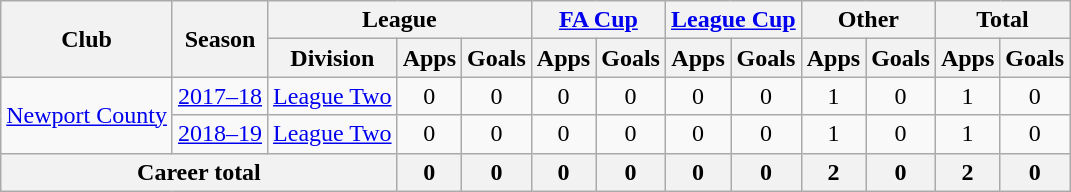<table class="wikitable" style="text-align:center">
<tr>
<th rowspan="2">Club</th>
<th rowspan="2">Season</th>
<th colspan="3">League</th>
<th colspan="2"><a href='#'>FA Cup</a></th>
<th colspan="2"><a href='#'>League Cup</a></th>
<th colspan="2">Other</th>
<th colspan="2">Total</th>
</tr>
<tr>
<th>Division</th>
<th>Apps</th>
<th>Goals</th>
<th>Apps</th>
<th>Goals</th>
<th>Apps</th>
<th>Goals</th>
<th>Apps</th>
<th>Goals</th>
<th>Apps</th>
<th>Goals</th>
</tr>
<tr>
<td rowspan="2"><a href='#'>Newport County</a></td>
<td><a href='#'>2017–18</a></td>
<td><a href='#'>League Two</a></td>
<td>0</td>
<td>0</td>
<td>0</td>
<td>0</td>
<td>0</td>
<td>0</td>
<td>1</td>
<td>0</td>
<td>1</td>
<td>0</td>
</tr>
<tr>
<td><a href='#'>2018–19</a></td>
<td><a href='#'>League Two</a></td>
<td>0</td>
<td>0</td>
<td>0</td>
<td>0</td>
<td>0</td>
<td>0</td>
<td>1</td>
<td>0</td>
<td>1</td>
<td>0</td>
</tr>
<tr>
<th colspan="3">Career total</th>
<th>0</th>
<th>0</th>
<th>0</th>
<th>0</th>
<th>0</th>
<th>0</th>
<th>2</th>
<th>0</th>
<th>2</th>
<th>0</th>
</tr>
</table>
